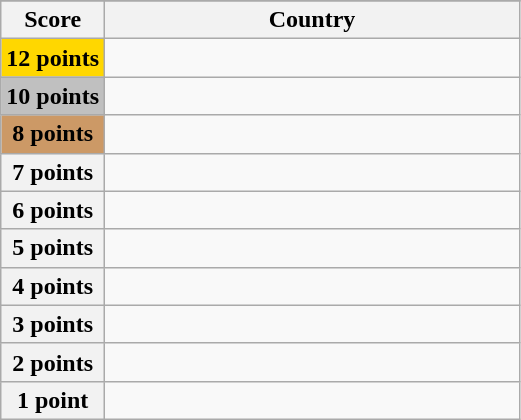<table class="wikitable">
<tr>
</tr>
<tr>
<th scope="col" width="20%">Score</th>
<th scope="col">Country</th>
</tr>
<tr>
<th scope="row" style="background:gold">12 points</th>
<td></td>
</tr>
<tr>
<th scope="row" style="background:silver">10 points</th>
<td></td>
</tr>
<tr>
<th scope="row" style="background:#CC9966">8 points</th>
<td></td>
</tr>
<tr>
<th scope="row">7 points</th>
<td></td>
</tr>
<tr>
<th scope="row">6 points</th>
<td></td>
</tr>
<tr>
<th scope="row">5 points</th>
<td></td>
</tr>
<tr>
<th scope="row">4 points</th>
<td></td>
</tr>
<tr>
<th scope="row">3 points</th>
<td></td>
</tr>
<tr>
<th scope="row">2 points</th>
<td></td>
</tr>
<tr>
<th scope="row">1 point</th>
<td></td>
</tr>
</table>
